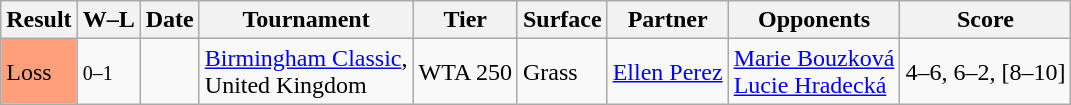<table class="sortable wikitable">
<tr>
<th>Result</th>
<th class=unsortable>W–L</th>
<th>Date</th>
<th>Tournament</th>
<th>Tier</th>
<th>Surface</th>
<th>Partner</th>
<th>Opponents</th>
<th class=unsortable>Score</th>
</tr>
<tr>
<td style=background:#ffa07a>Loss</td>
<td><small>0–1</small></td>
<td><a href='#'></a></td>
<td><a href='#'>Birmingham Classic</a>, <br>United Kingdom</td>
<td>WTA 250</td>
<td>Grass</td>
<td> <a href='#'>Ellen Perez</a></td>
<td> <a href='#'>Marie Bouzková</a> <br>  <a href='#'>Lucie Hradecká</a></td>
<td>4–6, 6–2, [8–10]</td>
</tr>
</table>
